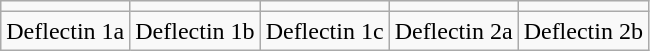<table class="wikitable">
<tr>
<td></td>
<td></td>
<td></td>
<td></td>
<td></td>
</tr>
<tr>
<td>Deflectin 1a</td>
<td>Deflectin 1b</td>
<td>Deflectin 1c</td>
<td>Deflectin 2a</td>
<td>Deflectin 2b</td>
</tr>
</table>
